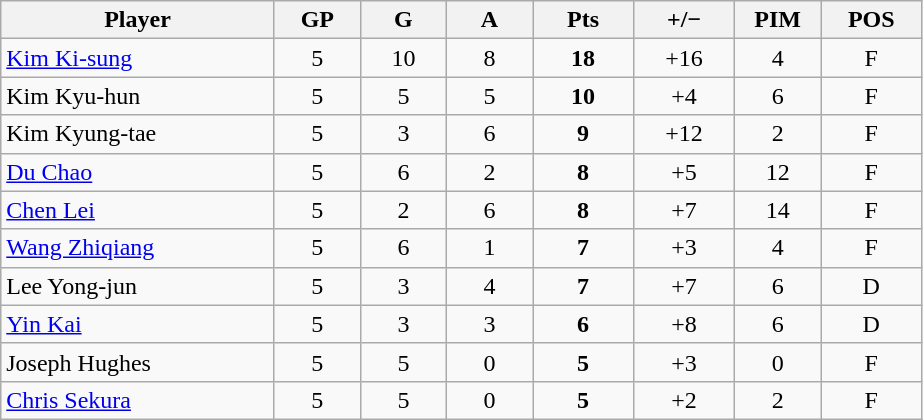<table class="wikitable sortable" style="text-align:center;">
<tr>
<th width="175px">Player</th>
<th width="50px">GP</th>
<th width="50px">G</th>
<th width="50px">A</th>
<th width="60px">Pts</th>
<th width="60px">+/−</th>
<th width="50px">PIM</th>
<th width="60px">POS</th>
</tr>
<tr>
<td style="text-align:left;"> <a href='#'>Kim Ki-sung</a></td>
<td>5</td>
<td>10</td>
<td>8</td>
<td><strong>18</strong></td>
<td>+16</td>
<td>4</td>
<td>F</td>
</tr>
<tr>
<td style="text-align:left;"> Kim Kyu-hun</td>
<td>5</td>
<td>5</td>
<td>5</td>
<td><strong>10</strong></td>
<td>+4</td>
<td>6</td>
<td>F</td>
</tr>
<tr>
<td style="text-align:left;"> Kim Kyung-tae</td>
<td>5</td>
<td>3</td>
<td>6</td>
<td><strong>9</strong></td>
<td>+12</td>
<td>2</td>
<td>F</td>
</tr>
<tr>
<td style="text-align:left;"> <a href='#'>Du Chao</a></td>
<td>5</td>
<td>6</td>
<td>2</td>
<td><strong>8</strong></td>
<td>+5</td>
<td>12</td>
<td>F</td>
</tr>
<tr>
<td style="text-align:left;"> <a href='#'>Chen Lei</a></td>
<td>5</td>
<td>2</td>
<td>6</td>
<td><strong>8</strong></td>
<td>+7</td>
<td>14</td>
<td>F</td>
</tr>
<tr>
<td style="text-align:left;"> <a href='#'>Wang Zhiqiang</a></td>
<td>5</td>
<td>6</td>
<td>1</td>
<td><strong>7</strong></td>
<td>+3</td>
<td>4</td>
<td>F</td>
</tr>
<tr>
<td style="text-align:left;"> Lee Yong-jun</td>
<td>5</td>
<td>3</td>
<td>4</td>
<td><strong>7</strong></td>
<td>+7</td>
<td>6</td>
<td>D</td>
</tr>
<tr>
<td style="text-align:left;"> <a href='#'>Yin Kai</a></td>
<td>5</td>
<td>3</td>
<td>3</td>
<td><strong>6</strong></td>
<td>+8</td>
<td>6</td>
<td>D</td>
</tr>
<tr>
<td style="text-align:left;"> Joseph Hughes</td>
<td>5</td>
<td>5</td>
<td>0</td>
<td><strong>5</strong></td>
<td>+3</td>
<td>0</td>
<td>F</td>
</tr>
<tr>
<td style="text-align:left;"> <a href='#'>Chris Sekura</a></td>
<td>5</td>
<td>5</td>
<td>0</td>
<td><strong>5</strong></td>
<td>+2</td>
<td>2</td>
<td>F</td>
</tr>
</table>
